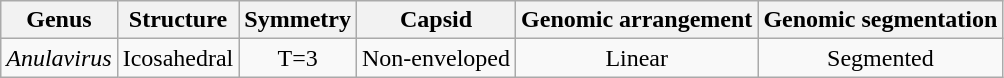<table class="wikitable sortable" style="text-align:center">
<tr>
<th>Genus</th>
<th>Structure</th>
<th>Symmetry</th>
<th>Capsid</th>
<th>Genomic arrangement</th>
<th>Genomic segmentation</th>
</tr>
<tr>
<td><em>Anulavirus</em></td>
<td>Icosahedral</td>
<td>T=3</td>
<td>Non-enveloped</td>
<td>Linear</td>
<td>Segmented</td>
</tr>
</table>
